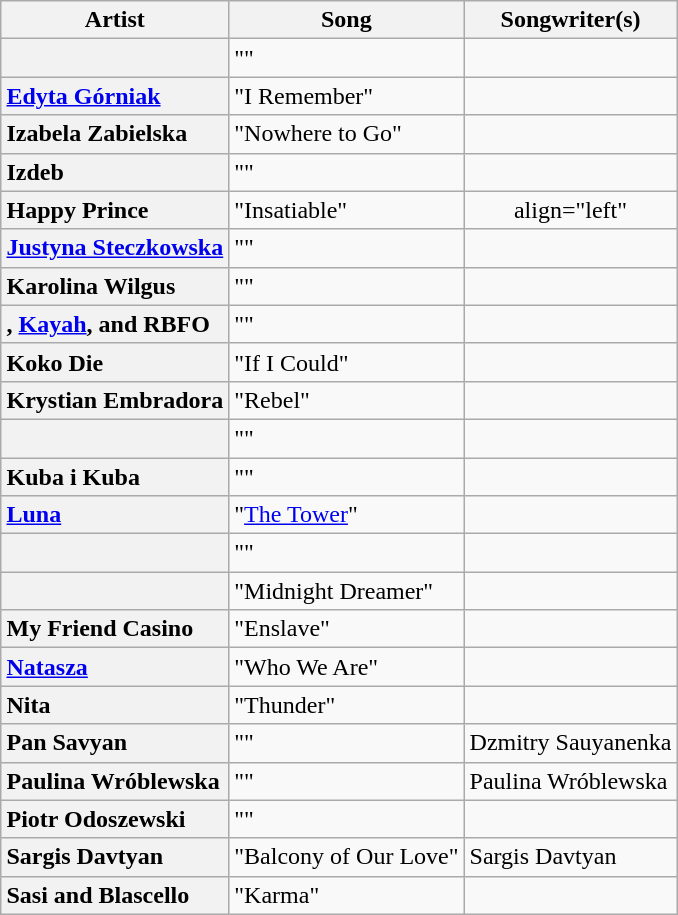<table class="wikitable plainrowheaders" style="margin: 1em auto 1em auto; text-align:center">
<tr>
<th>Artist</th>
<th>Song</th>
<th>Songwriter(s)</th>
</tr>
<tr>
<th scope="row" style="text-align:left"></th>
<td align="left">""</td>
<td align="left"></td>
</tr>
<tr>
<th scope="row" style="text-align:left"><a href='#'>Edyta Górniak</a></th>
<td align="left">"I Remember"</td>
<td align="left"></td>
</tr>
<tr>
<th scope="row" style="text-align:left">Izabela Zabielska</th>
<td align="left">"Nowhere to Go"</td>
<td align="left"></td>
</tr>
<tr>
<th scope="row" style="text-align:left">Izdeb</th>
<td align="left">""</td>
<td align="left"></td>
</tr>
<tr>
<th scope="row" style="text-align:left">Happy Prince</th>
<td align="left">"Insatiable"</td>
<td>align="left" </td>
</tr>
<tr>
<th scope="row" style="text-align:left"><a href='#'>Justyna Steczkowska</a></th>
<td align="left">""</td>
<td align="left"></td>
</tr>
<tr>
<th scope="row" style="text-align:left">Karolina Wilgus</th>
<td align="left">""</td>
<td align="left"></td>
</tr>
<tr>
<th scope="row" style="text-align:left">, <a href='#'>Kayah</a>,  and RBFO</th>
<td align="left">""</td>
<td align="left"></td>
</tr>
<tr>
<th scope="row" style="text-align:left">Koko Die</th>
<td align="left">"If I Could"</td>
<td align="left"></td>
</tr>
<tr>
<th scope="row" style="text-align:left">Krystian Embradora</th>
<td align="left">"Rebel"</td>
<td align="left"></td>
</tr>
<tr>
<th scope="row" style="text-align:left"></th>
<td align="left">""</td>
<td align="left"></td>
</tr>
<tr>
<th scope="row" style="text-align:left">Kuba i Kuba</th>
<td align="left">""</td>
<td align="left"></td>
</tr>
<tr>
<th scope="row" style="text-align:left"><a href='#'>Luna</a></th>
<td align="left">"<a href='#'>The Tower</a>"</td>
<td align="left"></td>
</tr>
<tr>
<th scope="row" style="text-align:left"></th>
<td align="left">""</td>
<td align="left"></td>
</tr>
<tr>
<th scope="row" style="text-align:left"></th>
<td align="left">"Midnight Dreamer"</td>
<td align="left"></td>
</tr>
<tr>
<th scope="row" style="text-align:left">My Friend Casino</th>
<td align="left">"Enslave"</td>
<td align="left"></td>
</tr>
<tr>
<th scope="row" style="text-align:left"><a href='#'>Natasza</a></th>
<td align="left">"Who We Are"</td>
<td align="left"></td>
</tr>
<tr>
<th scope="row" style="text-align:left">Nita</th>
<td align="left">"Thunder"</td>
<td align="left"></td>
</tr>
<tr>
<th scope="row" style="text-align:left">Pan Savyan</th>
<td align="left">""</td>
<td align="left">Dzmitry Sauyanenka</td>
</tr>
<tr>
<th scope="row" style="text-align:left">Paulina Wróblewska</th>
<td align="left">""</td>
<td align="left">Paulina Wróblewska</td>
</tr>
<tr>
<th scope="row" style="text-align:left">Piotr Odoszewski</th>
<td align="left">""</td>
<td align="left"></td>
</tr>
<tr>
<th scope="row" style="text-align:left">Sargis Davtyan</th>
<td align="left">"Balcony of Our Love"</td>
<td align="left">Sargis Davtyan</td>
</tr>
<tr>
<th scope="row" style="text-align:left">Sasi and Blascello</th>
<td align="left">"Karma"</td>
<td align="left"></td>
</tr>
</table>
